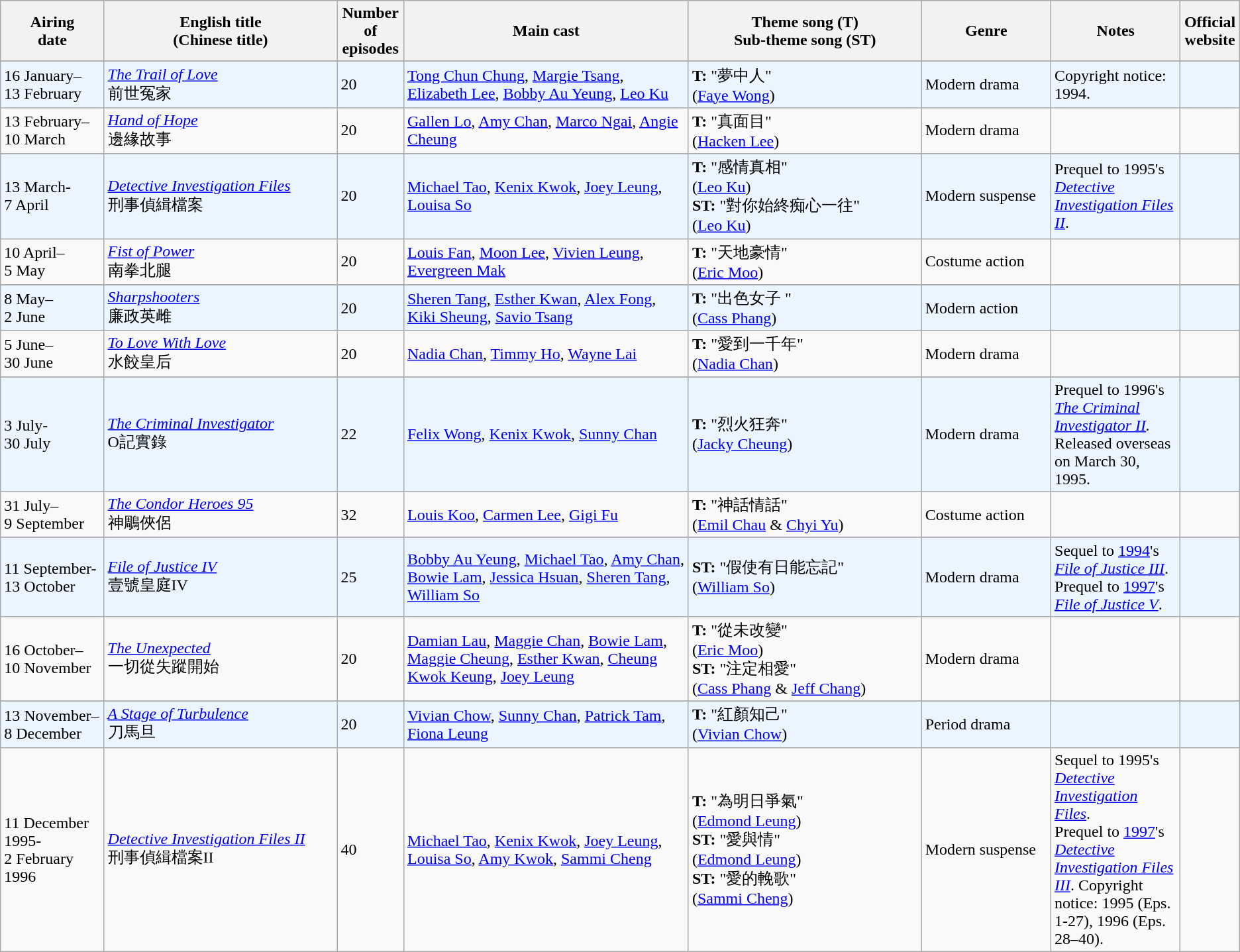<table class="wikitable sortable">
<tr>
<th align=center width=8% bgcolor="silver">Airing<br>date</th>
<th align=center width=18% bgcolor="silver">English title <br> (Chinese title)</th>
<th align=center width=5% bgcolor="silver">Number of episodes</th>
<th align=center width=22% bgcolor="silver">Main cast</th>
<th align=center width=18% bgcolor="silver">Theme song (T) <br>Sub-theme song (ST)</th>
<th align=center width=10% bgcolor="silver">Genre</th>
<th align=center width=10% bgcolor="silver">Notes</th>
<th align=center width=1% bgcolor="silver">Official website</th>
</tr>
<tr>
</tr>
<tr ---- bgcolor="#ebf5ff">
<td>16 January– <br> 13 February</td>
<td><em><a href='#'>The Trail of Love</a></em> <br> 前世冤家</td>
<td>20</td>
<td><a href='#'>Tong Chun Chung</a>, <a href='#'>Margie Tsang</a>, <a href='#'>Elizabeth Lee</a>, <a href='#'>Bobby Au Yeung</a>, <a href='#'>Leo Ku</a></td>
<td><strong>T:</strong> "夢中人" <br>(<a href='#'>Faye Wong</a>)</td>
<td>Modern drama</td>
<td>Copyright notice: 1994.</td>
<td></td>
</tr>
<tr>
<td>13 February– <br> 10 March</td>
<td><em><a href='#'>Hand of Hope</a></em> <br> 邊緣故事</td>
<td>20</td>
<td><a href='#'>Gallen Lo</a>, <a href='#'>Amy Chan</a>, <a href='#'>Marco Ngai</a>, <a href='#'>Angie Cheung</a></td>
<td><strong>T:</strong> "真面目" <br>(<a href='#'>Hacken Lee</a>)</td>
<td>Modern drama</td>
<td></td>
<td></td>
</tr>
<tr>
</tr>
<tr ---- bgcolor="#ebf5ff">
<td>13 March- <br> 7 April</td>
<td><em><a href='#'>Detective Investigation Files</a></em> <br> 刑事偵緝檔案</td>
<td>20</td>
<td><a href='#'>Michael Tao</a>, <a href='#'>Kenix Kwok</a>, <a href='#'>Joey Leung</a>, <a href='#'>Louisa So</a></td>
<td><strong>T:</strong> "感情真相" <br> (<a href='#'>Leo Ku</a>)  <br> <strong>ST:</strong> "對你始終痴心一往" <br> (<a href='#'>Leo Ku</a>)</td>
<td>Modern suspense</td>
<td>Prequel to 1995's <em><a href='#'>Detective Investigation Files II</a></em>.</td>
<td></td>
</tr>
<tr>
<td>10 April– <br> 5 May</td>
<td><em><a href='#'>Fist of Power</a></em> <br> 南拳北腿</td>
<td>20</td>
<td><a href='#'>Louis Fan</a>, <a href='#'>Moon Lee</a>, <a href='#'>Vivien Leung</a>, <a href='#'>Evergreen Mak</a></td>
<td><strong>T:</strong> "天地豪情" <br> (<a href='#'>Eric Moo</a>)</td>
<td>Costume action</td>
<td></td>
<td></td>
</tr>
<tr>
</tr>
<tr ---- bgcolor="#ebf5ff">
<td>8 May– <br> 2 June</td>
<td><em><a href='#'>Sharpshooters</a></em> <br> 廉政英雌</td>
<td>20</td>
<td><a href='#'>Sheren Tang</a>, <a href='#'>Esther Kwan</a>, <a href='#'>Alex Fong</a>, <a href='#'>Kiki Sheung</a>, <a href='#'>Savio Tsang</a></td>
<td><strong>T:</strong> "出色女子 " <br> (<a href='#'>Cass Phang</a>)</td>
<td>Modern action</td>
<td></td>
<td></td>
</tr>
<tr>
<td>5 June– <br> 30 June</td>
<td><em><a href='#'>To Love With Love</a></em> <br> 水餃皇后</td>
<td>20</td>
<td><a href='#'>Nadia Chan</a>, <a href='#'>Timmy Ho</a>, <a href='#'>Wayne Lai</a></td>
<td><strong>T:</strong> "愛到一千年" <br> (<a href='#'>Nadia Chan</a>)</td>
<td>Modern drama</td>
<td></td>
<td> </td>
</tr>
<tr>
</tr>
<tr ---- bgcolor="#ebf5ff">
<td>3 July- <br> 30 July</td>
<td><em><a href='#'>The Criminal Investigator</a></em> <br> O記實錄</td>
<td>22</td>
<td><a href='#'>Felix Wong</a>, <a href='#'>Kenix Kwok</a>, <a href='#'>Sunny Chan</a></td>
<td><strong>T:</strong> "烈火狂奔" <br> (<a href='#'>Jacky Cheung</a>)</td>
<td>Modern drama</td>
<td>Prequel to 1996's <em><a href='#'>The Criminal Investigator II</a>.</em> Released overseas on March 30, 1995.</td>
<td></td>
</tr>
<tr>
<td>31 July– <br> 9 September</td>
<td><em><a href='#'>The Condor Heroes 95</a></em> <br> 神鵰俠侶</td>
<td>32</td>
<td><a href='#'>Louis Koo</a>, <a href='#'>Carmen Lee</a>, <a href='#'>Gigi Fu</a></td>
<td><strong>T:</strong> "神話情話" <br> (<a href='#'>Emil Chau</a> & <a href='#'>Chyi Yu</a>)</td>
<td>Costume action</td>
<td></td>
<td></td>
</tr>
<tr>
</tr>
<tr ---- bgcolor="#ebf5ff">
<td>11 September- <br> 13 October</td>
<td><em><a href='#'>File of Justice IV</a></em> <br> 壹號皇庭IV</td>
<td>25</td>
<td><a href='#'>Bobby Au Yeung</a>, <a href='#'>Michael Tao</a>, <a href='#'>Amy Chan</a>, <a href='#'>Bowie Lam</a>, <a href='#'>Jessica Hsuan</a>, <a href='#'>Sheren Tang</a>, <a href='#'>William So</a></td>
<td><strong>ST:</strong> "假使有日能忘記" <br> (<a href='#'>William So</a>)</td>
<td>Modern drama</td>
<td>Sequel to <a href='#'>1994</a>'s <em><a href='#'>File of Justice III</a></em>. <br> Prequel to <a href='#'>1997</a>'s <em><a href='#'>File of Justice V</a></em>.</td>
<td></td>
</tr>
<tr>
<td>16 October– <br> 10 November</td>
<td><em><a href='#'>The Unexpected</a></em> <br> 一切從失蹤開始</td>
<td>20</td>
<td><a href='#'>Damian Lau</a>, <a href='#'>Maggie Chan</a>, <a href='#'>Bowie Lam</a>, <a href='#'>Maggie Cheung</a>, <a href='#'>Esther Kwan</a>, <a href='#'>Cheung Kwok Keung</a>, <a href='#'>Joey Leung</a></td>
<td><strong>T:</strong> "從未改變" <br> (<a href='#'>Eric Moo</a>)<br><strong>ST:</strong> "注定相愛" <br> (<a href='#'>Cass Phang</a> & <a href='#'>Jeff Chang</a>)</td>
<td>Modern drama</td>
<td></td>
<td></td>
</tr>
<tr>
</tr>
<tr ---- bgcolor="#ebf5ff">
<td>13 November– <br> 8 December</td>
<td><em><a href='#'>A Stage of Turbulence</a></em> <br> 刀馬旦</td>
<td>20</td>
<td><a href='#'>Vivian Chow</a>, <a href='#'>Sunny Chan</a>, <a href='#'>Patrick Tam</a>, <a href='#'>Fiona Leung</a></td>
<td><strong>T:</strong> "紅顏知己" <br> (<a href='#'>Vivian Chow</a>)</td>
<td>Period drama</td>
<td></td>
<td></td>
</tr>
<tr>
<td>11 December 1995- <br> 2 February 1996</td>
<td><em><a href='#'>Detective Investigation Files II</a></em> <br> 刑事偵緝檔案II</td>
<td>40</td>
<td><a href='#'>Michael Tao</a>, <a href='#'>Kenix Kwok</a>, <a href='#'>Joey Leung</a>, <a href='#'>Louisa So</a>, <a href='#'>Amy Kwok</a>, <a href='#'>Sammi Cheng</a></td>
<td><strong>T:</strong> "為明日爭氣" <br> (<a href='#'>Edmond Leung</a>)  <br> <strong>ST:</strong> "愛與情" <br> (<a href='#'>Edmond Leung</a>) <br> <strong>ST:</strong> "愛的輓歌" <br> (<a href='#'>Sammi Cheng</a>)</td>
<td>Modern suspense</td>
<td>Sequel to 1995's <em><a href='#'>Detective Investigation Files</a></em>. <br> Prequel to <a href='#'>1997</a>'s <em><a href='#'>Detective Investigation Files III</a></em>. Copyright notice: 1995 (Eps. 1-27), 1996 (Eps. 28–40).</td>
<td></td>
</tr>
</table>
